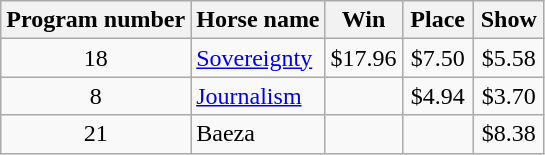<table class="wikitable" style="text-align: center;">
<tr>
<th>Program number</th>
<th>Horse name</th>
<th width="40px">Win</th>
<th width="40px">Place</th>
<th width="40px">Show</th>
</tr>
<tr>
<td>18</td>
<td style="text-align: left;"><a href='#'>Sovereignty</a></td>
<td>$17.96</td>
<td>$7.50</td>
<td>$5.58</td>
</tr>
<tr>
<td>8</td>
<td style="text-align: left;"><a href='#'>Journalism</a></td>
<td></td>
<td>$4.94</td>
<td>$3.70</td>
</tr>
<tr>
<td>21</td>
<td style="text-align: left;">Baeza</td>
<td></td>
<td></td>
<td>$8.38</td>
</tr>
</table>
